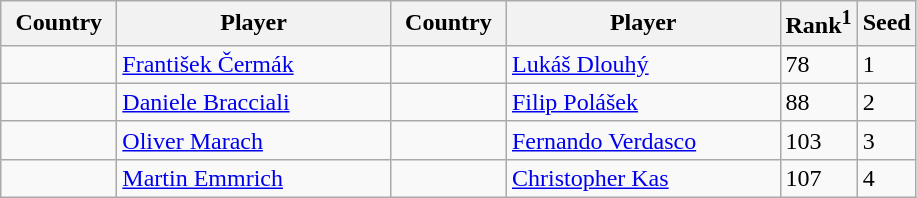<table class="sortable wikitable">
<tr>
<th width="70">Country</th>
<th width="175">Player</th>
<th width="70">Country</th>
<th width="175">Player</th>
<th>Rank<sup>1</sup></th>
<th>Seed</th>
</tr>
<tr>
<td></td>
<td><a href='#'>František Čermák</a></td>
<td></td>
<td><a href='#'>Lukáš Dlouhý</a></td>
<td>78</td>
<td>1</td>
</tr>
<tr>
<td></td>
<td><a href='#'>Daniele Bracciali</a></td>
<td></td>
<td><a href='#'>Filip Polášek</a></td>
<td>88</td>
<td>2</td>
</tr>
<tr>
<td></td>
<td><a href='#'>Oliver Marach</a></td>
<td></td>
<td><a href='#'>Fernando Verdasco</a></td>
<td>103</td>
<td>3</td>
</tr>
<tr>
<td></td>
<td><a href='#'>Martin Emmrich</a></td>
<td></td>
<td><a href='#'>Christopher Kas</a></td>
<td>107</td>
<td>4</td>
</tr>
</table>
